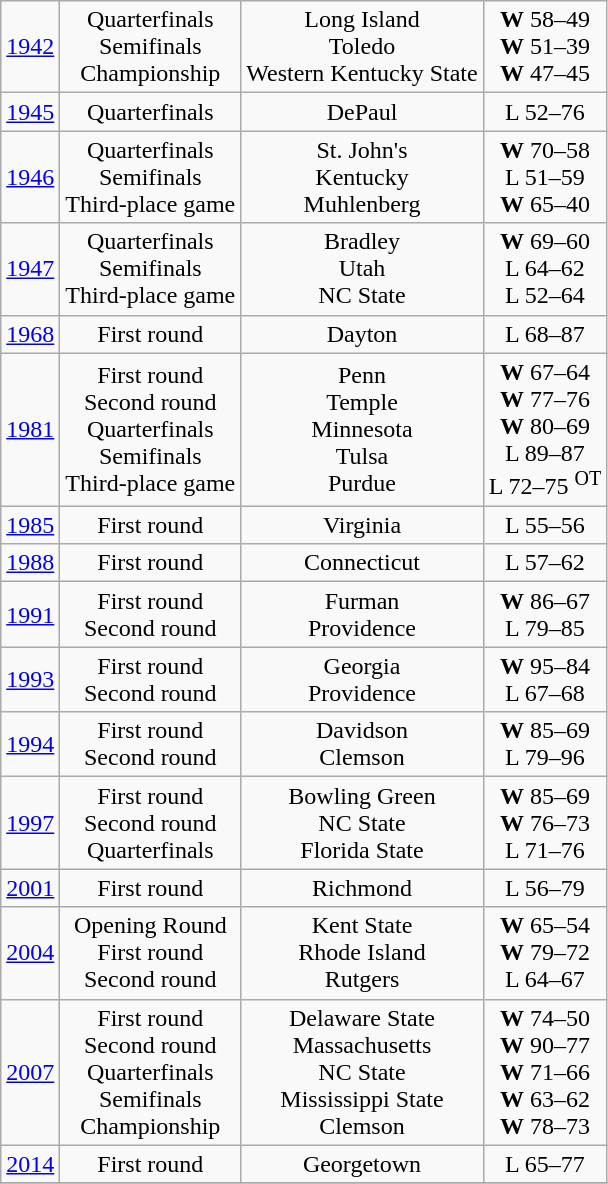<table class="wikitable">
<tr align="center">
<td><a href='#'>1942</a></td>
<td>Quarterfinals<br>Semifinals<br>Championship</td>
<td>Long Island<br>Toledo<br>Western Kentucky State</td>
<td><strong>W</strong> 58–49<br><strong>W</strong> 51–39<br><strong>W</strong> 47–45</td>
</tr>
<tr align="center">
<td><a href='#'>1945</a></td>
<td>Quarterfinals</td>
<td>DePaul</td>
<td>L 52–76</td>
</tr>
<tr align="center">
<td><a href='#'>1946</a></td>
<td>Quarterfinals<br>Semifinals<br>Third-place game</td>
<td>St. John's<br>Kentucky<br>Muhlenberg</td>
<td><strong>W</strong> 70–58<br>L 51–59<br><strong>W</strong> 65–40</td>
</tr>
<tr align="center">
<td><a href='#'>1947</a></td>
<td>Quarterfinals<br>Semifinals<br>Third-place game</td>
<td>Bradley<br>Utah<br>NC State</td>
<td><strong>W</strong> 69–60<br>L 64–62<br>L 52–64</td>
</tr>
<tr align="center">
<td><a href='#'>1968</a></td>
<td>First round</td>
<td>Dayton</td>
<td>L 68–87</td>
</tr>
<tr align="center">
<td><a href='#'>1981</a></td>
<td>First round<br>Second round<br>Quarterfinals<br>Semifinals<br>Third-place game</td>
<td>Penn<br>Temple<br>Minnesota<br>Tulsa<br>Purdue</td>
<td><strong>W</strong> 67–64<br><strong>W</strong> 77–76<br><strong>W</strong> 80–69<br>L 89–87<br>L 72–75 <sup>OT</sup></td>
</tr>
<tr align="center">
<td><a href='#'>1985</a></td>
<td>First round</td>
<td>Virginia</td>
<td>L 55–56</td>
</tr>
<tr align="center">
<td><a href='#'>1988</a></td>
<td>First round</td>
<td>Connecticut</td>
<td>L 57–62</td>
</tr>
<tr align="center">
<td><a href='#'>1991</a></td>
<td>First round<br>Second round</td>
<td>Furman<br>Providence</td>
<td><strong>W</strong> 86–67<br>L 79–85</td>
</tr>
<tr align="center">
<td><a href='#'>1993</a></td>
<td>First round<br>Second round</td>
<td>Georgia<br>Providence</td>
<td><strong>W</strong> 95–84<br>L 67–68</td>
</tr>
<tr align="center">
<td><a href='#'>1994</a></td>
<td>First round<br>Second round</td>
<td>Davidson<br>Clemson</td>
<td><strong>W</strong> 85–69<br>L 79–96</td>
</tr>
<tr align="center">
<td><a href='#'>1997</a></td>
<td>First round<br>Second round<br>Quarterfinals</td>
<td>Bowling Green<br>NC State<br>Florida State</td>
<td><strong>W</strong> 85–69<br><strong>W</strong> 76–73<br>L 71–76</td>
</tr>
<tr align="center">
<td><a href='#'>2001</a></td>
<td>First round</td>
<td>Richmond</td>
<td>L 56–79</td>
</tr>
<tr align="center">
<td><a href='#'>2004</a></td>
<td>Opening Round<br>First round<br>Second round</td>
<td>Kent State<br>Rhode Island<br>Rutgers</td>
<td><strong>W</strong> 65–54<br><strong>W</strong> 79–72<br>L 64–67</td>
</tr>
<tr align="center">
<td><a href='#'>2007</a></td>
<td>First round<br>Second round<br>Quarterfinals<br>Semifinals<br>Championship</td>
<td>Delaware State<br>Massachusetts<br>NC State<br>Mississippi State<br>Clemson</td>
<td><strong>W</strong> 74–50<br><strong>W</strong> 90–77<br><strong>W</strong> 71–66<br><strong>W</strong> 63–62<br><strong>W</strong> 78–73</td>
</tr>
<tr align="center">
<td><a href='#'>2014</a></td>
<td>First round</td>
<td>Georgetown</td>
<td>L 65–77</td>
</tr>
<tr align="center">
</tr>
</table>
